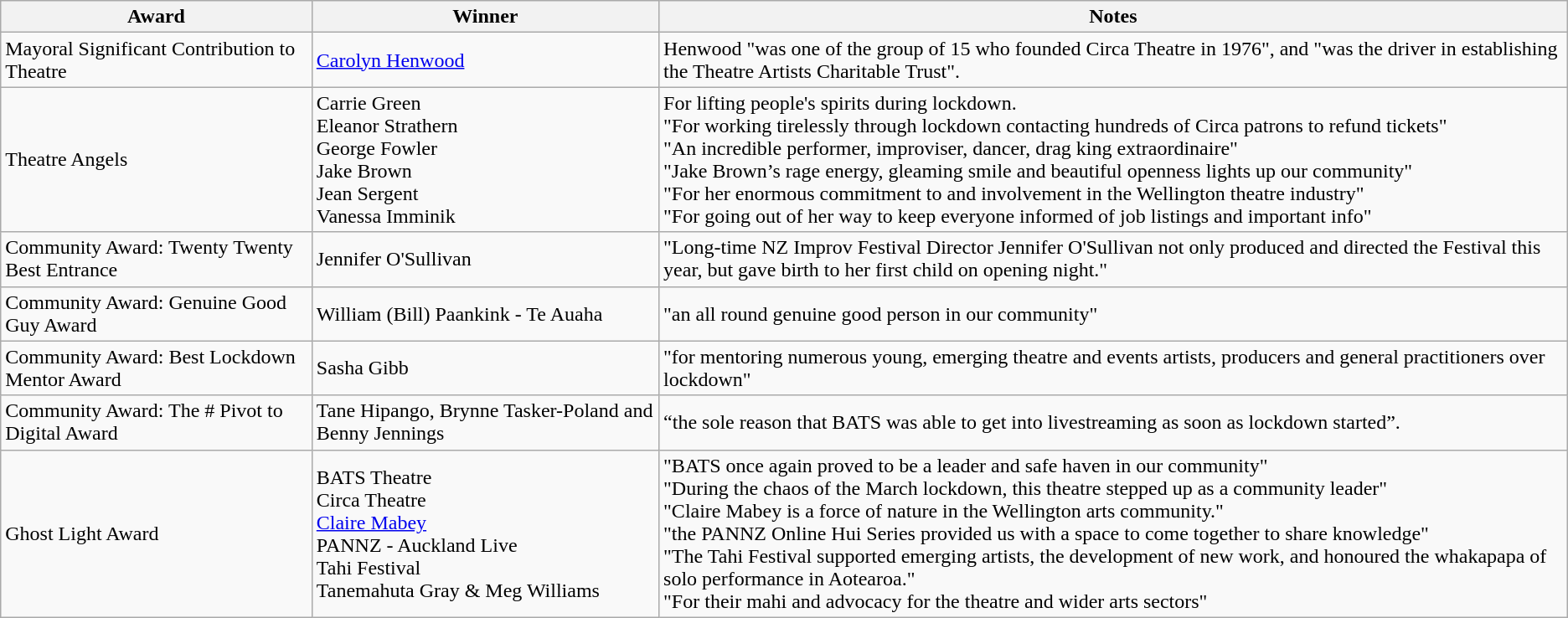<table class="wikitable">
<tr>
<th>Award</th>
<th>Winner</th>
<th>Notes</th>
</tr>
<tr>
<td>Mayoral Significant Contribution to Theatre</td>
<td><a href='#'>Carolyn Henwood</a></td>
<td>Henwood "was one of the group of 15 who founded Circa Theatre in 1976", and "was the driver in establishing the Theatre Artists Charitable Trust".</td>
</tr>
<tr>
<td>Theatre Angels</td>
<td>Carrie Green<br>Eleanor Strathern<br>George Fowler<br>Jake Brown<br>Jean Sergent<br>Vanessa Imminik</td>
<td>For lifting people's spirits during lockdown.<br>"For working tirelessly through lockdown contacting hundreds of Circa patrons to refund tickets"<br>"An incredible performer, improviser, dancer, drag king extraordinaire"<br>"Jake Brown’s rage energy, gleaming smile and beautiful openness lights up our community"<br>"For her enormous commitment to and involvement in the Wellington theatre industry"<br>"For going out of her way to keep everyone informed of job listings and important info"</td>
</tr>
<tr>
<td>Community Award: Twenty Twenty Best Entrance</td>
<td>Jennifer O'Sullivan</td>
<td>"Long-time NZ Improv Festival Director Jennifer O'Sullivan not only produced and directed the Festival this year, but gave birth to her first child on opening night."</td>
</tr>
<tr>
<td>Community Award: Genuine Good Guy Award</td>
<td>William (Bill) Paankink - Te Auaha</td>
<td>"an all round genuine good person in our community"</td>
</tr>
<tr>
<td>Community Award: Best Lockdown Mentor Award</td>
<td>Sasha Gibb</td>
<td>"for mentoring numerous young, emerging theatre and events artists, producers and general practitioners over lockdown"</td>
</tr>
<tr>
<td>Community Award: The # Pivot to Digital Award</td>
<td>Tane Hipango, Brynne Tasker-Poland and Benny Jennings</td>
<td>“the sole reason that BATS was able to get into livestreaming as soon as lockdown started”.</td>
</tr>
<tr>
<td>Ghost Light Award</td>
<td>BATS Theatre<br>Circa Theatre<br><a href='#'>Claire Mabey</a><br>PANNZ - Auckland Live<br>Tahi Festival<br>Tanemahuta Gray & Meg Williams</td>
<td>"BATS once again proved to be a leader and safe haven in our community"<br>"During the chaos of the March lockdown, this theatre stepped up as a community leader"<br>"Claire Mabey is a force of nature in the Wellington arts community."<br>"the PANNZ Online Hui Series provided us with a space to come together to share knowledge"<br>"The Tahi Festival supported emerging artists, the development of new work, and honoured the whakapapa of solo performance in Aotearoa."<br>"For their mahi and advocacy for the theatre and wider arts sectors"</td>
</tr>
</table>
